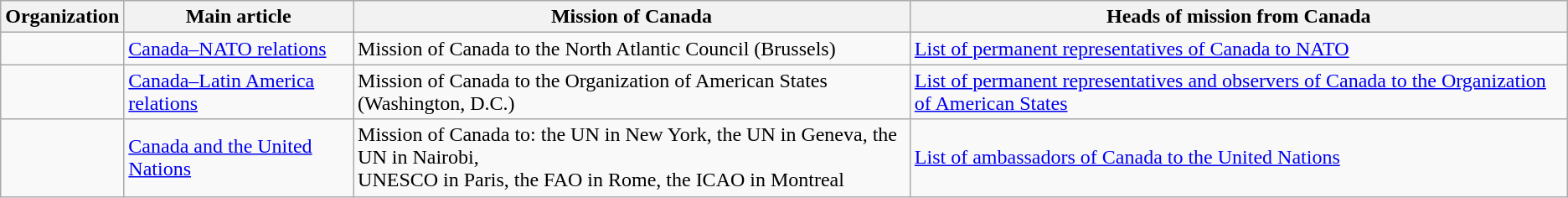<table class="wikitable">
<tr>
<th>Organization</th>
<th>Main article</th>
<th>Mission of Canada</th>
<th>Heads of mission from Canada</th>
</tr>
<tr>
<td></td>
<td><a href='#'>Canada–NATO relations</a></td>
<td>Mission of Canada to the North Atlantic Council (Brussels)</td>
<td><a href='#'>List of permanent representatives of Canada to NATO</a></td>
</tr>
<tr>
<td></td>
<td><a href='#'>Canada–Latin America relations</a></td>
<td>Mission of Canada to the Organization of American States (Washington, D.C.)</td>
<td><a href='#'>List of permanent representatives and observers of Canada to the Organization of American States</a></td>
</tr>
<tr>
<td></td>
<td><a href='#'>Canada and the United Nations</a></td>
<td>Mission of Canada to: the UN in New York, the UN in Geneva, the UN in Nairobi,<br>UNESCO in Paris, the FAO in Rome, the ICAO in Montreal</td>
<td><a href='#'>List of ambassadors of Canada to the United Nations</a></td>
</tr>
</table>
